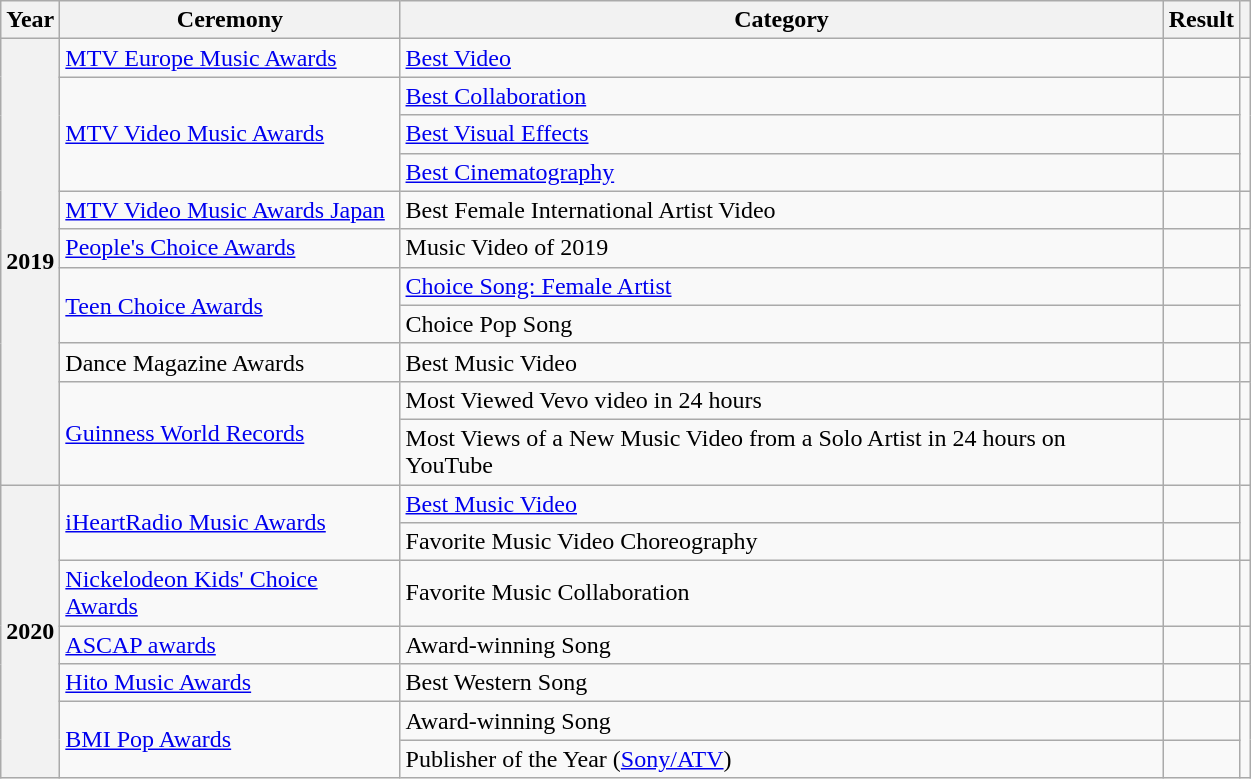<table class="wikitable sortable plainrowheaders" style="width: 66%;">
<tr>
<th scope="col">Year</th>
<th scope="col">Ceremony</th>
<th scope="col">Category</th>
<th scope="col">Result</th>
<th scope="col" class="unsortable"></th>
</tr>
<tr>
<th rowspan="11" scope="row">2019</th>
<td><a href='#'>MTV Europe Music Awards</a></td>
<td><a href='#'>Best Video</a></td>
<td></td>
<td style="text-align:center;"></td>
</tr>
<tr>
<td rowspan="3"><a href='#'>MTV Video Music Awards</a></td>
<td><a href='#'>Best Collaboration</a></td>
<td></td>
<td style="text-align:center;" rowspan="3"></td>
</tr>
<tr>
<td><a href='#'>Best Visual Effects</a></td>
<td></td>
</tr>
<tr>
<td><a href='#'>Best Cinematography</a></td>
<td></td>
</tr>
<tr>
<td rowspan="1"><a href='#'>MTV Video Music Awards Japan</a></td>
<td>Best Female International Artist Video</td>
<td></td>
<td style="text-align:center;" rowspan="1"></td>
</tr>
<tr>
<td><a href='#'>People's Choice Awards</a></td>
<td>Music Video of 2019</td>
<td></td>
<td style="text-align:center;"></td>
</tr>
<tr>
<td rowspan="2"><a href='#'>Teen Choice Awards</a></td>
<td><a href='#'>Choice Song: Female Artist</a></td>
<td></td>
<td style="text-align:center;" rowspan="2"></td>
</tr>
<tr>
<td>Choice Pop Song</td>
<td></td>
</tr>
<tr>
<td>Dance Magazine Awards</td>
<td>Best Music Video</td>
<td></td>
<td align="center"></td>
</tr>
<tr>
<td rowspan=2><a href='#'>Guinness World Records</a></td>
<td>Most Viewed Vevo video in 24 hours</td>
<td></td>
<td style="text-align:center;"></td>
</tr>
<tr>
<td>Most Views of a New Music Video from a Solo Artist in 24 hours on YouTube</td>
<td></td>
<td style="text-align:center;"></td>
</tr>
<tr>
<th rowspan="7" scope="row">2020</th>
<td rowspan="2"><a href='#'>iHeartRadio Music Awards</a></td>
<td><a href='#'>Best Music Video</a></td>
<td></td>
<td align="center" rowspan="2"></td>
</tr>
<tr>
<td>Favorite Music Video Choreography</td>
<td></td>
</tr>
<tr>
<td><a href='#'>Nickelodeon Kids' Choice Awards</a></td>
<td>Favorite Music Collaboration</td>
<td></td>
<td align="center"></td>
</tr>
<tr>
<td><a href='#'>ASCAP awards</a></td>
<td>Award-winning Song</td>
<td></td>
<td align="center"></td>
</tr>
<tr>
<td><a href='#'>Hito Music Awards</a></td>
<td>Best Western Song</td>
<td></td>
<td align="center"></td>
</tr>
<tr>
<td rowspan="2"><a href='#'>BMI Pop Awards</a></td>
<td>Award-winning Song</td>
<td></td>
<td rowspan="2"align="center"></td>
</tr>
<tr>
<td>Publisher of the Year (<a href='#'>Sony/ATV</a>)</td>
<td></td>
</tr>
</table>
